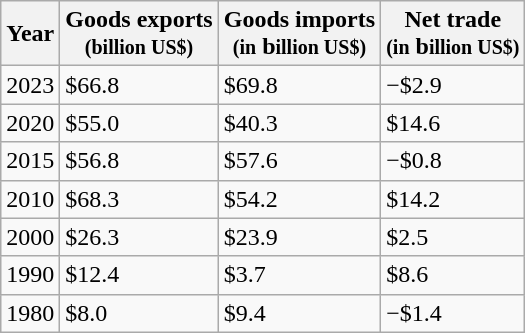<table class="wikitable">
<tr>
<th>Year</th>
<th>Goods exports<br><small>(billion US$)</small></th>
<th>Goods imports<br><small>(in</small> b<small>illion US$)</small></th>
<th>Net trade<br><small>(in</small> b<small>illion US$)</small></th>
</tr>
<tr>
<td>2023</td>
<td>$66.8</td>
<td>$69.8</td>
<td>−$2.9</td>
</tr>
<tr>
<td>2020</td>
<td>$55.0</td>
<td>$40.3</td>
<td>$14.6</td>
</tr>
<tr>
<td>2015</td>
<td>$56.8</td>
<td>$57.6</td>
<td>−$0.8</td>
</tr>
<tr>
<td>2010</td>
<td>$68.3</td>
<td>$54.2</td>
<td>$14.2</td>
</tr>
<tr>
<td>2000</td>
<td>$26.3</td>
<td>$23.9</td>
<td>$2.5</td>
</tr>
<tr>
<td>1990</td>
<td>$12.4</td>
<td>$3.7</td>
<td>$8.6</td>
</tr>
<tr>
<td>1980</td>
<td>$8.0</td>
<td>$9.4</td>
<td>−$1.4</td>
</tr>
</table>
